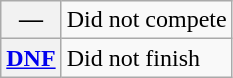<table class="wikitable">
<tr>
<th scope="row">—</th>
<td>Did not compete</td>
</tr>
<tr>
<th scope="row"><a href='#'>DNF</a></th>
<td>Did not finish</td>
</tr>
</table>
